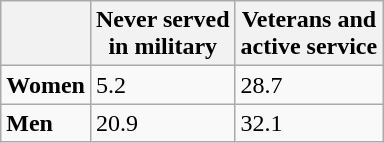<table class="wikitable" border="1">
<tr>
<th></th>
<th>Never served<br>in military</th>
<th>Veterans and<br>active service</th>
</tr>
<tr>
<td><strong>Women</strong></td>
<td>5.2</td>
<td>28.7</td>
</tr>
<tr>
<td><strong>Men</strong></td>
<td>20.9</td>
<td>32.1</td>
</tr>
</table>
